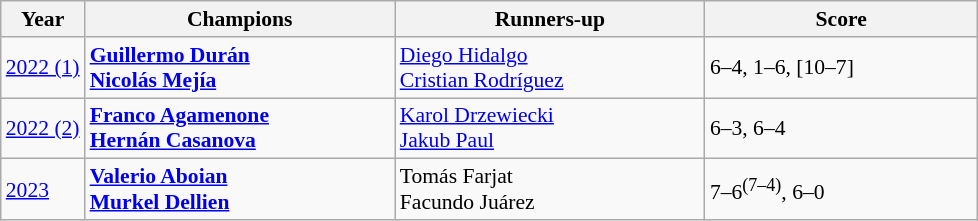<table class="wikitable" style="font-size:90%">
<tr>
<th>Year</th>
<th style="width:200px;">Champions</th>
<th style="width:200px;">Runners-up</th>
<th style="width:175px;">Score</th>
</tr>
<tr>
<td><a href='#'>2022 (1)</a></td>
<td> <strong><a href='#'>Guillermo Durán</a></strong><br> <strong><a href='#'>Nicolás Mejía</a></strong></td>
<td> <a href='#'>Diego Hidalgo</a><br> <a href='#'>Cristian Rodríguez</a></td>
<td>6–4, 1–6, [10–7]</td>
</tr>
<tr>
<td><a href='#'>2022 (2)</a></td>
<td> <strong><a href='#'>Franco Agamenone</a></strong><br> <strong><a href='#'>Hernán Casanova</a></strong></td>
<td> <a href='#'>Karol Drzewiecki</a><br> <a href='#'>Jakub Paul</a></td>
<td>6–3, 6–4</td>
</tr>
<tr>
<td><a href='#'>2023</a></td>
<td> <strong><a href='#'>Valerio Aboian</a></strong><br> <strong><a href='#'>Murkel Dellien</a></strong></td>
<td> Tomás Farjat<br> Facundo Juárez</td>
<td>7–6<sup>(7–4)</sup>, 6–0</td>
</tr>
</table>
